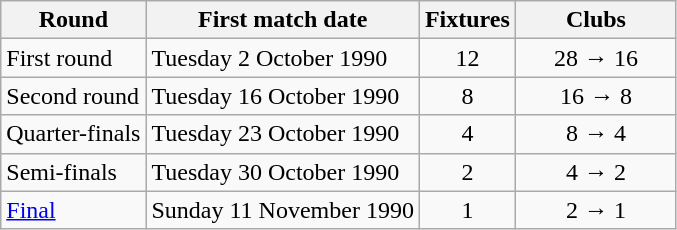<table class="wikitable">
<tr>
<th>Round</th>
<th>First match date</th>
<th>Fixtures</th>
<th width=100>Clubs</th>
</tr>
<tr align=center>
<td align=left>First round</td>
<td align=left>Tuesday 2 October 1990</td>
<td>12</td>
<td>28 → 16</td>
</tr>
<tr align=center>
<td align=left>Second round</td>
<td align=left>Tuesday 16 October 1990</td>
<td>8</td>
<td>16 → 8</td>
</tr>
<tr align=center>
<td align=left>Quarter-finals</td>
<td align=left>Tuesday 23 October 1990</td>
<td>4</td>
<td>8 → 4</td>
</tr>
<tr align=center>
<td align=left>Semi-finals</td>
<td align=left>Tuesday 30 October 1990</td>
<td>2</td>
<td>4 → 2</td>
</tr>
<tr align=center>
<td align=left><a href='#'>Final</a></td>
<td align=left>Sunday 11 November 1990</td>
<td>1</td>
<td>2 → 1</td>
</tr>
</table>
